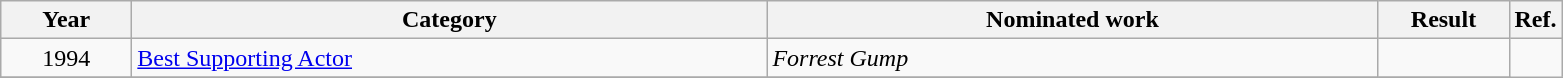<table class=wikitable>
<tr>
<th scope="col" style="width:5em;">Year</th>
<th scope="col" style="width:26em;">Category</th>
<th scope="col" style="width:25em;">Nominated work</th>
<th scope="col" style="width:5em;">Result</th>
<th>Ref.</th>
</tr>
<tr>
<td style="text-align:center;">1994</td>
<td><a href='#'>Best Supporting Actor</a></td>
<td><em>Forrest Gump</em></td>
<td></td>
</tr>
<tr>
</tr>
</table>
